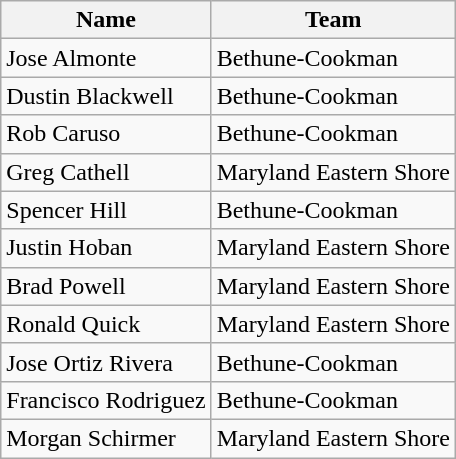<table class=wikitable>
<tr>
<th>Name</th>
<th>Team</th>
</tr>
<tr>
<td>Jose Almonte</td>
<td>Bethune-Cookman</td>
</tr>
<tr>
<td>Dustin Blackwell</td>
<td>Bethune-Cookman</td>
</tr>
<tr>
<td>Rob Caruso</td>
<td>Bethune-Cookman</td>
</tr>
<tr>
<td>Greg Cathell</td>
<td>Maryland Eastern Shore</td>
</tr>
<tr>
<td>Spencer Hill</td>
<td>Bethune-Cookman</td>
</tr>
<tr>
<td>Justin Hoban</td>
<td>Maryland Eastern Shore</td>
</tr>
<tr>
<td>Brad Powell</td>
<td>Maryland Eastern Shore</td>
</tr>
<tr>
<td>Ronald Quick</td>
<td>Maryland Eastern Shore</td>
</tr>
<tr>
<td>Jose Ortiz Rivera</td>
<td>Bethune-Cookman</td>
</tr>
<tr>
<td>Francisco Rodriguez</td>
<td>Bethune-Cookman</td>
</tr>
<tr>
<td>Morgan Schirmer</td>
<td>Maryland Eastern Shore</td>
</tr>
</table>
